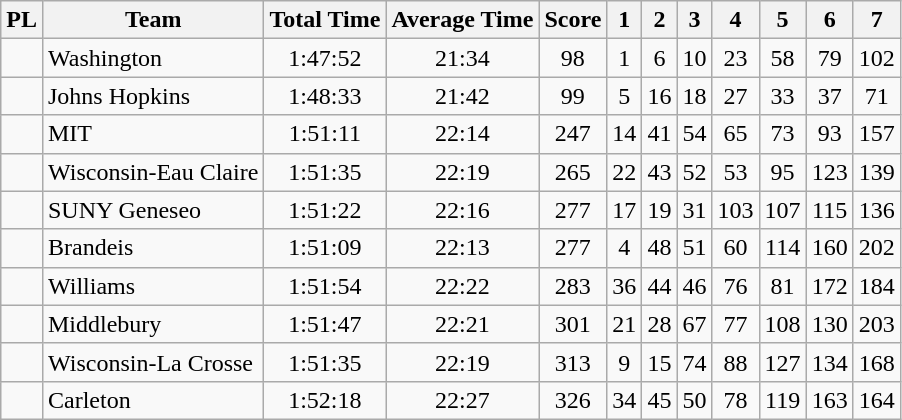<table class="wikitable sortable" style="text-align:center">
<tr>
<th>PL</th>
<th>Team</th>
<th>Total Time</th>
<th>Average Time</th>
<th>Score</th>
<th>1</th>
<th>2</th>
<th>3</th>
<th>4</th>
<th>5</th>
<th>6</th>
<th>7</th>
</tr>
<tr>
<td></td>
<td align=left>Washington</td>
<td>1:47:52</td>
<td>21:34</td>
<td>98</td>
<td>1</td>
<td>6</td>
<td>10</td>
<td>23</td>
<td>58</td>
<td>79</td>
<td>102</td>
</tr>
<tr>
<td></td>
<td align=left>Johns Hopkins</td>
<td>1:48:33</td>
<td>21:42</td>
<td>99</td>
<td>5</td>
<td>16</td>
<td>18</td>
<td>27</td>
<td>33</td>
<td>37</td>
<td>71</td>
</tr>
<tr>
<td></td>
<td align=left>MIT</td>
<td>1:51:11</td>
<td>22:14</td>
<td>247</td>
<td>14</td>
<td>41</td>
<td>54</td>
<td>65</td>
<td>73</td>
<td>93</td>
<td>157</td>
</tr>
<tr>
<td></td>
<td align=left>Wisconsin-Eau Claire</td>
<td>1:51:35</td>
<td>22:19</td>
<td>265</td>
<td>22</td>
<td>43</td>
<td>52</td>
<td>53</td>
<td>95</td>
<td>123</td>
<td>139</td>
</tr>
<tr>
<td></td>
<td align=left>SUNY Geneseo</td>
<td>1:51:22</td>
<td>22:16</td>
<td>277</td>
<td>17</td>
<td>19</td>
<td>31</td>
<td>103</td>
<td>107</td>
<td>115</td>
<td>136</td>
</tr>
<tr>
<td></td>
<td align=left>Brandeis</td>
<td>1:51:09</td>
<td>22:13</td>
<td>277</td>
<td>4</td>
<td>48</td>
<td>51</td>
<td>60</td>
<td>114</td>
<td>160</td>
<td>202</td>
</tr>
<tr>
<td></td>
<td align=left>Williams</td>
<td>1:51:54</td>
<td>22:22</td>
<td>283</td>
<td>36</td>
<td>44</td>
<td>46</td>
<td>76</td>
<td>81</td>
<td>172</td>
<td>184</td>
</tr>
<tr>
<td></td>
<td align=left>Middlebury</td>
<td>1:51:47</td>
<td>22:21</td>
<td>301</td>
<td>21</td>
<td>28</td>
<td>67</td>
<td>77</td>
<td>108</td>
<td>130</td>
<td>203</td>
</tr>
<tr>
<td></td>
<td align=left>Wisconsin-La Crosse</td>
<td>1:51:35</td>
<td>22:19</td>
<td>313</td>
<td>9</td>
<td>15</td>
<td>74</td>
<td>88</td>
<td>127</td>
<td>134</td>
<td>168</td>
</tr>
<tr>
<td></td>
<td align=left>Carleton</td>
<td>1:52:18</td>
<td>22:27</td>
<td>326</td>
<td>34</td>
<td>45</td>
<td>50</td>
<td>78</td>
<td>119</td>
<td>163</td>
<td>164</td>
</tr>
</table>
